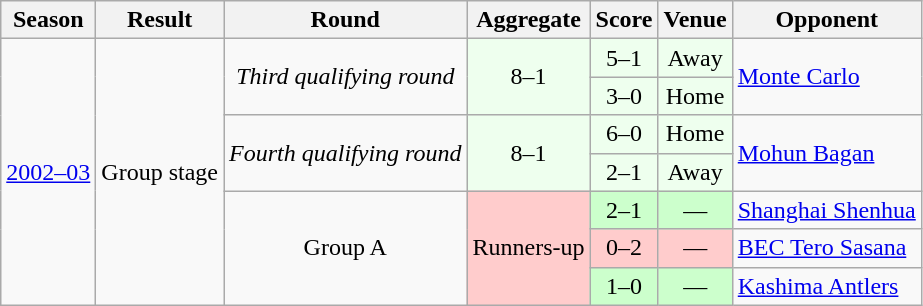<table class="wikitable" style="text-align:center;">
<tr>
<th>Season</th>
<th>Result</th>
<th>Round</th>
<th>Aggregate</th>
<th>Score</th>
<th>Venue</th>
<th>Opponent</th>
</tr>
<tr>
<td rowspan="7"><a href='#'>2002–03</a></td>
<td rowspan="7">Group stage</td>
<td rowspan="2"><em>Third qualifying round</em></td>
<td rowspan="2" style="background:#efe">8–1</td>
<td style="background:#efe">5–1</td>
<td style="background:#efe">Away</td>
<td rowspan="2" align="left"> <a href='#'>Monte Carlo</a></td>
</tr>
<tr>
<td style="background:#efe">3–0</td>
<td style="background:#efe">Home</td>
</tr>
<tr>
<td rowspan="2"><em>Fourth qualifying round</em></td>
<td rowspan="2" style="background:#efe">8–1</td>
<td style="background:#efe">6–0</td>
<td style="background:#efe">Home</td>
<td rowspan="2" align="left"> <a href='#'>Mohun Bagan</a></td>
</tr>
<tr>
<td style="background:#efe">2–1</td>
<td style="background:#efe">Away</td>
</tr>
<tr>
<td rowspan="3">Group A</td>
<td rowspan="3" style="background:#fcc">Runners-up</td>
<td style="background:#cfc">2–1</td>
<td style="background:#cfc">—</td>
<td align="left"> <a href='#'>Shanghai Shenhua</a></td>
</tr>
<tr>
<td style="background:#fcc">0–2</td>
<td style="background:#fcc">—</td>
<td align="left"> <a href='#'>BEC Tero Sasana</a></td>
</tr>
<tr>
<td style="background:#cfc">1–0</td>
<td style="background:#cfc">—</td>
<td align="left"> <a href='#'>Kashima Antlers</a></td>
</tr>
</table>
